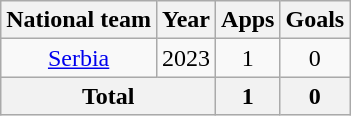<table class="wikitable" style="text-align:center">
<tr>
<th>National team</th>
<th>Year</th>
<th>Apps</th>
<th>Goals</th>
</tr>
<tr>
<td><a href='#'>Serbia</a></td>
<td>2023</td>
<td>1</td>
<td>0</td>
</tr>
<tr>
<th colspan="2">Total</th>
<th>1</th>
<th>0</th>
</tr>
</table>
